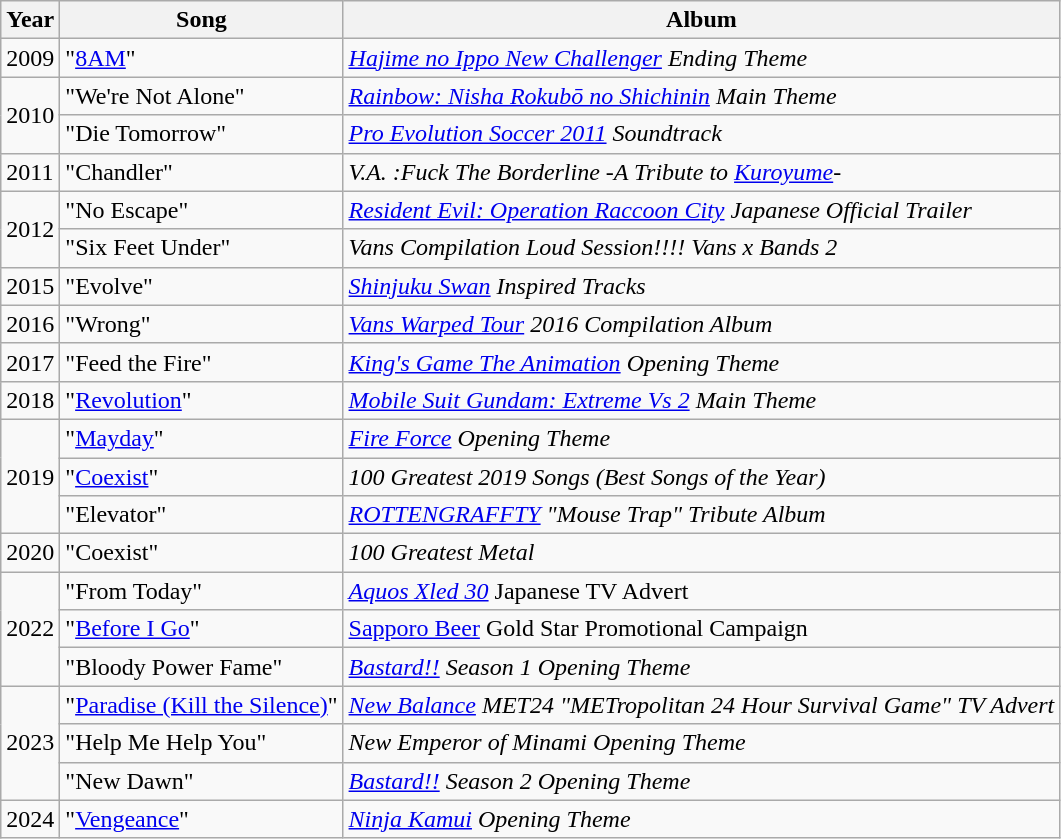<table class="wikitable">
<tr>
<th>Year</th>
<th>Song</th>
<th>Album</th>
</tr>
<tr>
<td>2009</td>
<td>"<a href='#'>8AM</a>"</td>
<td><em> <a href='#'>Hajime no Ippo New Challenger</a> Ending Theme</em></td>
</tr>
<tr>
<td rowspan="2">2010</td>
<td>"We're Not Alone"</td>
<td><em><a href='#'>Rainbow: Nisha Rokubō no Shichinin</a> Main Theme</em></td>
</tr>
<tr>
<td>"Die Tomorrow"</td>
<td><em><a href='#'>Pro Evolution Soccer 2011</a> Soundtrack</em></td>
</tr>
<tr>
<td>2011</td>
<td>"Chandler"</td>
<td><em>V.A. :Fuck The Borderline -A Tribute to <a href='#'>Kuroyume</a>-</em></td>
</tr>
<tr>
<td rowspan="2">2012</td>
<td>"No Escape"</td>
<td><em><a href='#'>Resident Evil: Operation Raccoon City</a> Japanese Official Trailer</em></td>
</tr>
<tr>
<td>"Six Feet Under"</td>
<td><em>Vans Compilation Loud Session!!!! Vans x Bands 2</em></td>
</tr>
<tr>
<td>2015</td>
<td>"Evolve"</td>
<td><em><a href='#'>Shinjuku Swan</a> Inspired Tracks</em></td>
</tr>
<tr>
<td>2016</td>
<td>"Wrong"</td>
<td><em><a href='#'>Vans Warped Tour</a> 2016 Compilation Album</em></td>
</tr>
<tr>
<td>2017</td>
<td>"Feed the Fire"</td>
<td><em><a href='#'>King's Game The Animation</a> Opening Theme</em></td>
</tr>
<tr>
<td>2018</td>
<td>"<a href='#'>Revolution</a>"</td>
<td><em><a href='#'>Mobile Suit Gundam: Extreme Vs 2</a> Main Theme</em></td>
</tr>
<tr>
<td rowspan="3">2019</td>
<td>"<a href='#'>Mayday</a>"<br></td>
<td><em><a href='#'>Fire Force</a> Opening Theme</em></td>
</tr>
<tr>
<td>"<a href='#'>Coexist</a>"</td>
<td><em>100 Greatest 2019 Songs (Best Songs of the Year)</em></td>
</tr>
<tr>
<td>"Elevator"</td>
<td><em><a href='#'>ROTTENGRAFFTY</a> "Mouse Trap" Tribute Album</em></td>
</tr>
<tr>
<td>2020</td>
<td>"Coexist"</td>
<td><em>100 Greatest Metal</em></td>
</tr>
<tr>
<td rowspan="3">2022</td>
<td>"From Today"</td>
<td><em><a href='#'>Aquos Xled 30</a></em> Japanese TV Advert</td>
</tr>
<tr>
<td>"<a href='#'>Before I Go</a>"</td>
<td><a href='#'>Sapporo Beer</a> Gold Star Promotional Campaign</td>
</tr>
<tr>
<td>"Bloody Power Fame"</td>
<td><em><a href='#'>Bastard!!</a> Season 1 Opening Theme</em></td>
</tr>
<tr>
<td rowspan="3">2023</td>
<td>"<a href='#'>Paradise (Kill the Silence)</a>"</td>
<td><em><a href='#'>New Balance</a> MET24 "METropolitan 24 Hour Survival Game" TV Advert</em></td>
</tr>
<tr>
<td>"Help Me Help You"</td>
<td><em>New Emperor of Minami Opening Theme</em></td>
</tr>
<tr>
<td>"New Dawn"</td>
<td><em><a href='#'>Bastard!!</a> Season 2 Opening Theme</em></td>
</tr>
<tr>
<td>2024</td>
<td>"<a href='#'>Vengeance</a>"</td>
<td><em><a href='#'>Ninja Kamui</a> Opening Theme</em></td>
</tr>
</table>
